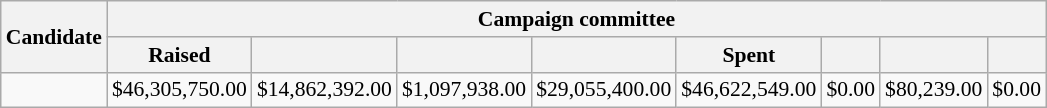<table class="wikitable sortable" style="font-size:90%;text-align:center;">
<tr>
<th rowspan="2">Candidate</th>
<th colspan="8">Campaign committee</th>
</tr>
<tr>
<th>Raised</th>
<th></th>
<th></th>
<th></th>
<th>Spent</th>
<th data-sort-type=currency></th>
<th></th>
<th></th>
</tr>
<tr>
<td></td>
<td>$46,305,750.00</td>
<td>$14,862,392.00</td>
<td>$1,097,938.00</td>
<td>$29,055,400.00</td>
<td>$46,622,549.00</td>
<td>$0.00</td>
<td>$80,239.00</td>
<td>$0.00</td>
</tr>
</table>
